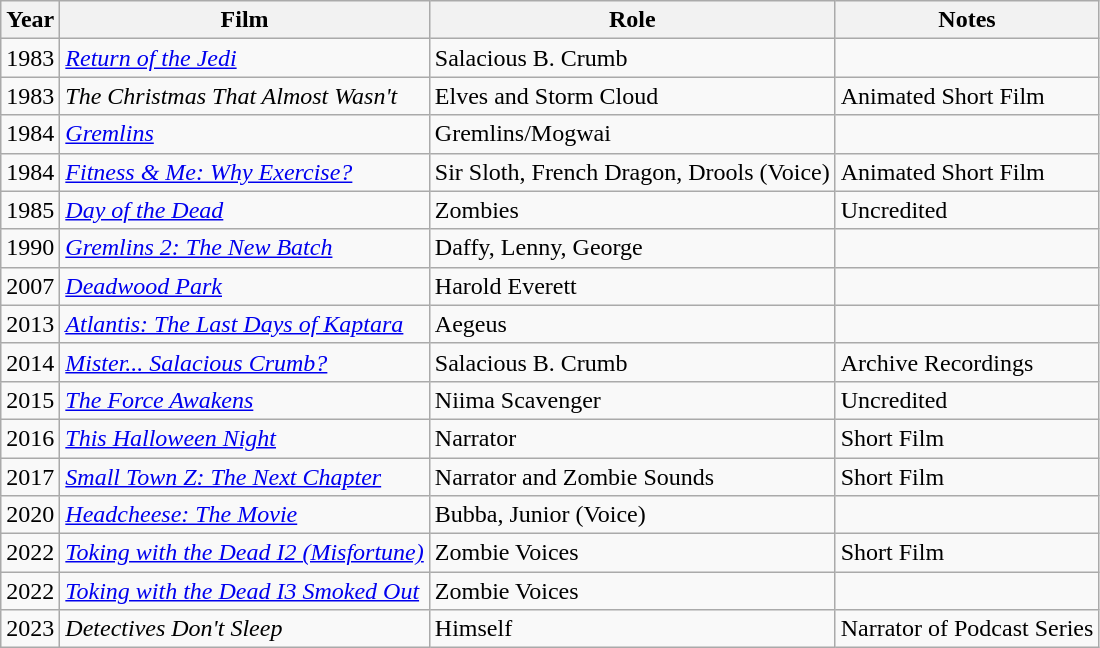<table class="wikitable sortable">
<tr>
<th>Year</th>
<th>Film</th>
<th>Role</th>
<th>Notes</th>
</tr>
<tr>
<td>1983</td>
<td><em><a href='#'>Return of the Jedi</a></em></td>
<td>Salacious B. Crumb</td>
<td></td>
</tr>
<tr>
<td>1983</td>
<td><em>The Christmas That Almost Wasn't</em></td>
<td>Elves and Storm Cloud</td>
<td>Animated Short Film</td>
</tr>
<tr>
<td>1984</td>
<td><em><a href='#'>Gremlins</a></em></td>
<td>Gremlins/Mogwai</td>
<td></td>
</tr>
<tr>
<td>1984</td>
<td><em><a href='#'>Fitness & Me: Why Exercise?</a></em></td>
<td>Sir Sloth, French Dragon, Drools (Voice)</td>
<td>Animated Short Film</td>
</tr>
<tr>
<td>1985</td>
<td><em><a href='#'>Day of the Dead</a></em></td>
<td>Zombies</td>
<td>Uncredited</td>
</tr>
<tr>
<td>1990</td>
<td><em><a href='#'>Gremlins 2: The New Batch</a></em></td>
<td>Daffy, Lenny, George</td>
<td></td>
</tr>
<tr>
<td>2007</td>
<td><em><a href='#'>Deadwood Park</a></em></td>
<td>Harold Everett</td>
<td></td>
</tr>
<tr>
<td>2013</td>
<td><em><a href='#'>Atlantis: The Last Days of Kaptara</a></em></td>
<td>Aegeus</td>
<td></td>
</tr>
<tr>
<td>2014</td>
<td><em><a href='#'>Mister... Salacious Crumb?</a></em></td>
<td>Salacious B. Crumb</td>
<td>Archive Recordings</td>
</tr>
<tr>
<td>2015</td>
<td><em><a href='#'>The Force Awakens</a></em></td>
<td>Niima Scavenger</td>
<td>Uncredited</td>
</tr>
<tr>
<td>2016</td>
<td><em><a href='#'>This Halloween Night</a></em></td>
<td>Narrator</td>
<td>Short Film</td>
</tr>
<tr>
<td>2017</td>
<td><em><a href='#'>Small Town Z: The Next Chapter</a></em></td>
<td>Narrator and Zombie Sounds</td>
<td>Short Film</td>
</tr>
<tr>
<td>2020</td>
<td><em><a href='#'>Headcheese: The Movie</a></em></td>
<td>Bubba, Junior (Voice)</td>
<td></td>
</tr>
<tr>
<td>2022</td>
<td><em><a href='#'>Toking with the Dead I2 (Misfortune)</a></em></td>
<td>Zombie Voices</td>
<td>Short Film</td>
</tr>
<tr>
<td>2022</td>
<td><em><a href='#'>Toking with the Dead I3 Smoked Out</a></em></td>
<td>Zombie Voices</td>
<td></td>
</tr>
<tr>
<td>2023</td>
<td><em>Detectives Don't Sleep</em></td>
<td>Himself</td>
<td>Narrator of Podcast Series</td>
</tr>
</table>
